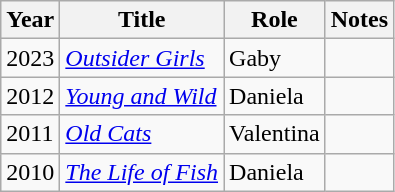<table class="wikitable sortable">
<tr>
<th>Year</th>
<th>Title</th>
<th>Role</th>
<th class="unsortable">Notes</th>
</tr>
<tr>
<td>2023</td>
<td><em><a href='#'>Outsider Girls</a></em></td>
<td>Gaby</td>
<td></td>
</tr>
<tr>
<td>2012</td>
<td><em><a href='#'>Young and Wild</a></em></td>
<td>Daniela</td>
<td></td>
</tr>
<tr>
<td>2011</td>
<td><em><a href='#'>Old Cats</a></em></td>
<td>Valentina</td>
</tr>
<tr>
<td>2010</td>
<td><em><a href='#'>The Life of Fish</a></em></td>
<td>Daniela</td>
<td></td>
</tr>
</table>
